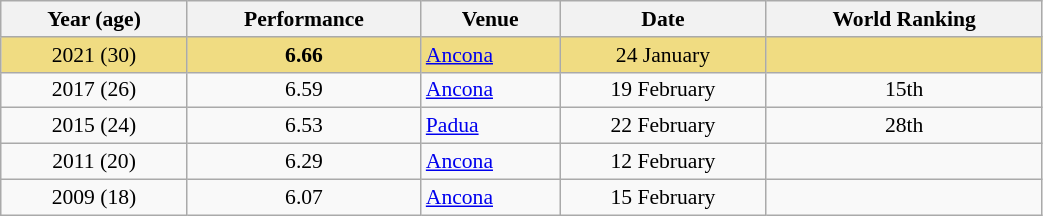<table class="wikitable" width=55% style="font-size:90%; text-align:center;">
<tr>
<th>Year (age)</th>
<th>Performance</th>
<th>Venue</th>
<th>Date</th>
<th>World Ranking</th>
</tr>
<tr bgcolor=#F0DC82>
<td>2021 (30)</td>
<td><strong>6.66</strong></td>
<td align=left> <a href='#'>Ancona</a></td>
<td>24 January</td>
<td></td>
</tr>
<tr>
<td>2017 (26)</td>
<td>6.59</td>
<td align=left> <a href='#'>Ancona</a></td>
<td>19 February</td>
<td>15th</td>
</tr>
<tr>
<td>2015 (24)</td>
<td>6.53</td>
<td align=left> <a href='#'>Padua</a></td>
<td>22 February</td>
<td>28th</td>
</tr>
<tr>
<td>2011 (20)</td>
<td>6.29</td>
<td align=left> <a href='#'>Ancona</a></td>
<td>12 February</td>
<td></td>
</tr>
<tr>
<td>2009 (18)</td>
<td>6.07</td>
<td align=left> <a href='#'>Ancona</a></td>
<td>15 February</td>
<td></td>
</tr>
</table>
